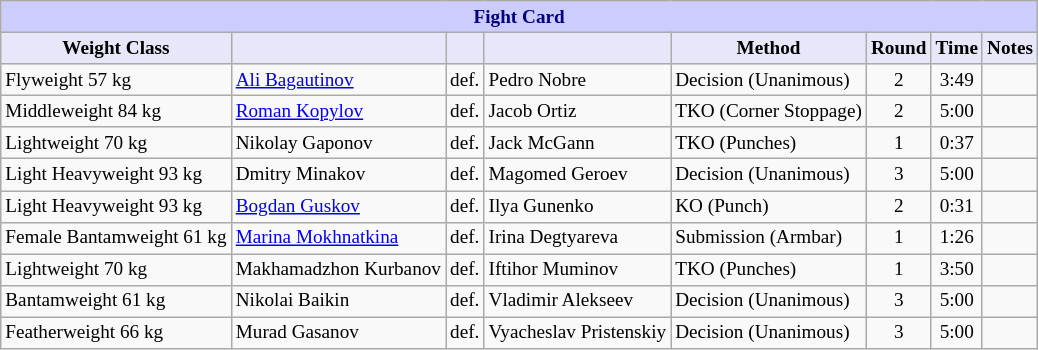<table class="wikitable" style="font-size: 80%;">
<tr>
<th colspan="8" style="background-color: #ccf; color: #000080; text-align: center;"><strong>Fight Card</strong></th>
</tr>
<tr>
<th colspan="1" style="background-color: #E6E8FA; color: #000000; text-align: center;">Weight Class</th>
<th colspan="1" style="background-color: #E6E8FA; color: #000000; text-align: center;"></th>
<th colspan="1" style="background-color: #E6E8FA; color: #000000; text-align: center;"></th>
<th colspan="1" style="background-color: #E6E8FA; color: #000000; text-align: center;"></th>
<th colspan="1" style="background-color: #E6E8FA; color: #000000; text-align: center;">Method</th>
<th colspan="1" style="background-color: #E6E8FA; color: #000000; text-align: center;">Round</th>
<th colspan="1" style="background-color: #E6E8FA; color: #000000; text-align: center;">Time</th>
<th colspan="1" style="background-color: #E6E8FA; color: #000000; text-align: center;">Notes</th>
</tr>
<tr>
<td>Flyweight 57 kg</td>
<td> <a href='#'>Ali Bagautinov</a></td>
<td>def.</td>
<td> Pedro Nobre</td>
<td>Decision (Unanimous)</td>
<td align=center>2</td>
<td align=center>3:49</td>
<td></td>
</tr>
<tr>
<td>Middleweight 84 kg</td>
<td> <a href='#'>Roman Kopylov</a></td>
<td>def.</td>
<td> Jacob Ortiz</td>
<td>TKO (Corner Stoppage)</td>
<td align=center>2</td>
<td align=center>5:00</td>
<td></td>
</tr>
<tr>
<td>Lightweight 70 kg</td>
<td> Nikolay Gaponov</td>
<td>def.</td>
<td> Jack McGann</td>
<td>TKO (Punches)</td>
<td align=center>1</td>
<td align=center>0:37</td>
<td></td>
</tr>
<tr>
<td>Light Heavyweight 93 kg</td>
<td> Dmitry Minakov</td>
<td>def.</td>
<td> Magomed Geroev</td>
<td>Decision (Unanimous)</td>
<td align=center>3</td>
<td align=center>5:00</td>
<td></td>
</tr>
<tr>
<td>Light Heavyweight 93 kg</td>
<td> <a href='#'>Bogdan Guskov</a></td>
<td>def.</td>
<td> Ilya Gunenko</td>
<td>KO (Punch)</td>
<td align=center>2</td>
<td align=center>0:31</td>
<td></td>
</tr>
<tr>
<td>Female Bantamweight 61 kg</td>
<td> <a href='#'>Marina Mokhnatkina</a></td>
<td>def.</td>
<td> Irina Degtyareva</td>
<td>Submission (Armbar)</td>
<td align=center>1</td>
<td align=center>1:26</td>
<td></td>
</tr>
<tr>
<td>Lightweight 70 kg</td>
<td> Makhamadzhon Kurbanov</td>
<td>def.</td>
<td> Iftihor Muminov</td>
<td>TKO (Punches)</td>
<td align=center>1</td>
<td align=center>3:50</td>
<td></td>
</tr>
<tr>
<td>Bantamweight 61 kg</td>
<td> Nikolai Baikin</td>
<td>def.</td>
<td> Vladimir Alekseev</td>
<td>Decision (Unanimous)</td>
<td align=center>3</td>
<td align=center>5:00</td>
<td></td>
</tr>
<tr>
<td>Featherweight 66 kg</td>
<td> Murad Gasanov</td>
<td>def.</td>
<td> Vyacheslav Pristenskiy</td>
<td>Decision (Unanimous)</td>
<td align=center>3</td>
<td align=center>5:00</td>
<td></td>
</tr>
</table>
